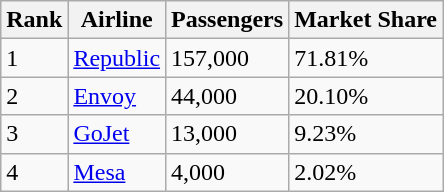<table class="wikitable">
<tr>
<th>Rank</th>
<th>Airline</th>
<th>Passengers</th>
<th>Market Share</th>
</tr>
<tr>
<td>1</td>
<td><a href='#'>Republic</a></td>
<td>157,000</td>
<td>71.81%</td>
</tr>
<tr>
<td>2</td>
<td><a href='#'>Envoy</a></td>
<td>44,000</td>
<td>20.10%</td>
</tr>
<tr>
<td>3</td>
<td><a href='#'>GoJet</a></td>
<td>13,000</td>
<td>9.23%</td>
</tr>
<tr>
<td>4</td>
<td><a href='#'>Mesa</a></td>
<td>4,000</td>
<td>2.02%</td>
</tr>
</table>
